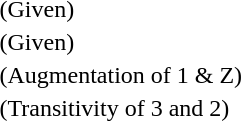<table>
<tr>
<td></td>
<td>(Given)</td>
</tr>
<tr>
<td></td>
<td>(Given)</td>
</tr>
<tr>
<td></td>
<td>(Augmentation of 1 & Z)</td>
</tr>
<tr>
<td></td>
<td>(Transitivity of 3 and 2)</td>
</tr>
</table>
